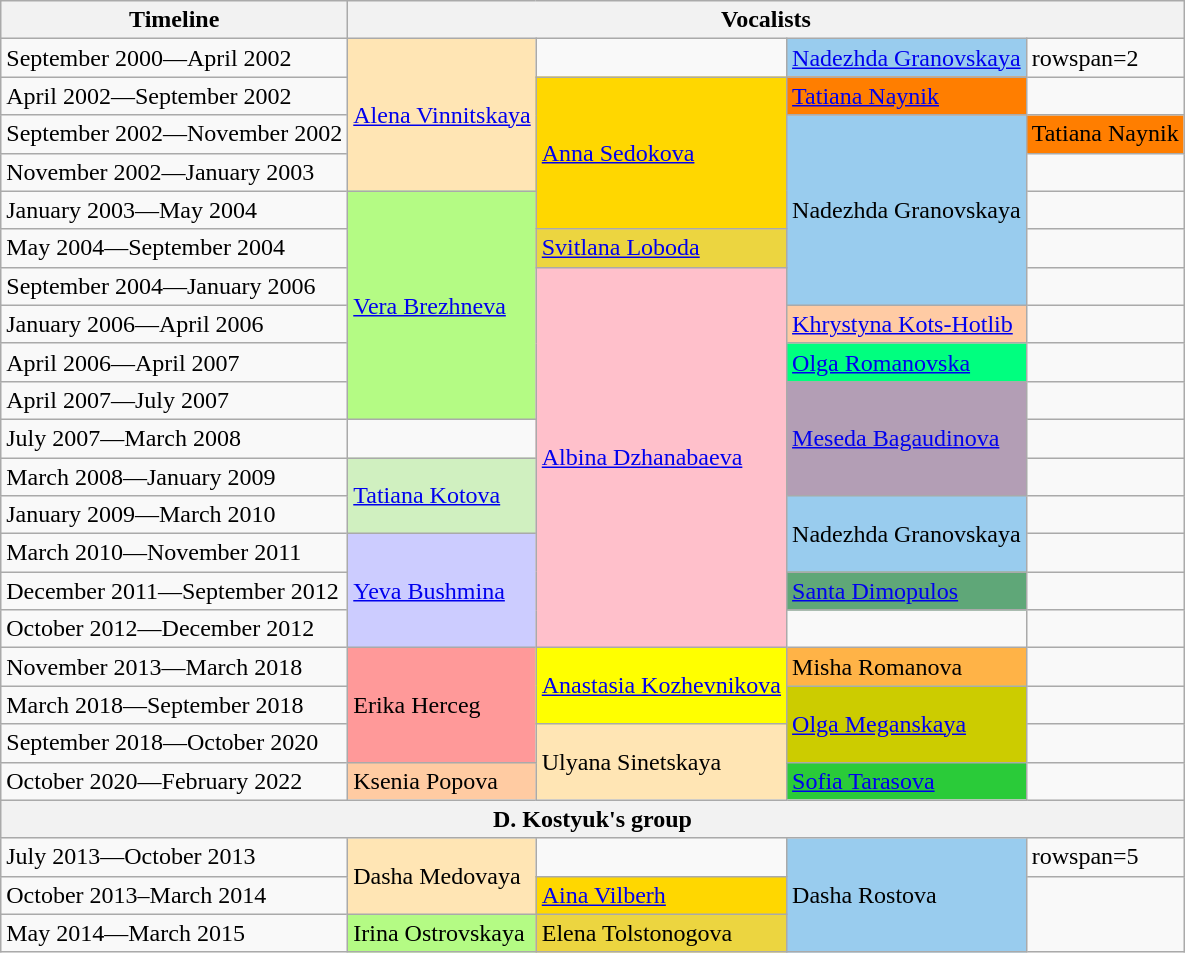<table class="wikitable plainrowheaders">
<tr>
<th>Timeline</th>
<th colspan="4">Vocalists</th>
</tr>
<tr>
<td>September 2000—April 2002</td>
<td rowspan="4" style="background:#FFE5B4"><a href='#'>Alena Vinnitskaya</a></td>
<td></td>
<td style="background:#99CCEE;"><a href='#'>Nadezhda Granovskaya</a></td>
<td>rowspan=2 </td>
</tr>
<tr>
<td>April 2002—September 2002</td>
<td rowspan="4" style="background:gold"><a href='#'>Anna Sedokova</a></td>
<td style="background:#FF7E00;"><a href='#'>Tatiana Naynik</a></td>
</tr>
<tr>
<td>September 2002—November 2002</td>
<td rowspan="5" style="background:#99CCEE;">Nadezhda Granovskaya</td>
<td style="background:#FF7E00;">Tatiana Naynik</td>
</tr>
<tr>
<td>November 2002—January 2003</td>
<td></td>
</tr>
<tr>
<td>January 2003—May 2004</td>
<td rowspan="6" style="background:#B4FB84"><a href='#'>Vera Brezhneva</a></td>
<td></td>
</tr>
<tr>
<td>May 2004—September 2004</td>
<td style="background:#ECD540;"><a href='#'>Svitlana Loboda</a></td>
<td></td>
</tr>
<tr>
<td>September 2004—January 2006</td>
<td rowspan="10"  style="background:Pink"><a href='#'>Albina Dzhanabaeva</a></td>
<td></td>
</tr>
<tr>
<td>January 2006—April 2006</td>
<td style="background:#FFCBA4"><a href='#'>Khrystyna Kots-Hotlib</a></td>
<td></td>
</tr>
<tr>
<td>April 2006—April 2007</td>
<td style="background:#00FF7F"><a href='#'>Olga Romanovska</a></td>
<td></td>
</tr>
<tr>
<td>April 2007—July 2007</td>
<td rowspan="3" style="background:#B39EB5"><a href='#'>Meseda Bagaudinova</a></td>
<td></td>
</tr>
<tr>
<td>July 2007—March 2008</td>
<td></td>
<td></td>
</tr>
<tr>
<td>March 2008—January 2009</td>
<td rowspan="2" style="background:#d0f0c0"><a href='#'>Tatiana Kotova</a></td>
<td></td>
</tr>
<tr>
<td>January 2009—March 2010</td>
<td rowspan="2" style="background:#99CCEE;">Nadezhda Granovskaya</td>
<td></td>
</tr>
<tr>
<td>March 2010—November 2011</td>
<td rowspan="3" style="background:#ccf;"><a href='#'>Yeva Bushmina</a></td>
<td></td>
</tr>
<tr>
<td>December 2011—September 2012</td>
<td style="background:#5FA778"><a href='#'>Santa Dimopulos</a></td>
<td></td>
</tr>
<tr>
<td>October 2012—December 2012</td>
<td></td>
<td></td>
</tr>
<tr>
<td>November 2013—March 2018</td>
<td rowspan=3 style="background:#f99;">Erika Herceg</td>
<td rowspan=2 style="background:yellow"><a href='#'>Anastasia Kozhevnikova</a></td>
<td style="background:#FFB347">Misha Romanova</td>
<td></td>
</tr>
<tr>
<td>March 2018—September 2018</td>
<td rowspan=2 bgcolor=#cccc><a href='#'>Olga Meganskaya</a></td>
<td></td>
</tr>
<tr>
<td>September 2018—October 2020</td>
<td rowspan=2 style="background:#FFE5B4">Ulyana Sinetskaya</td>
<td></td>
</tr>
<tr>
<td>October 2020—February 2022</td>
<td style="background:#FFCBA2">Ksenia Popova</td>
<td style="background:#2ACB39"><a href='#'>Sofia Tarasova</a></td>
<td></td>
</tr>
<tr>
<th colspan="5">D. Kostyuk's group</th>
</tr>
<tr>
<td>July 2013—October 2013</td>
<td rowspan="2" style="background:#FFE5B4">Dasha Medovaya</td>
<td></td>
<td rowspan="3" style="background:#99CCEE;">Dasha Rostova</td>
<td>rowspan=5 </td>
</tr>
<tr>
<td>October 2013–March 2014</td>
<td style="background:gold"><a href='#'>Aina Vilberh</a></td>
</tr>
<tr>
<td>May 2014—March 2015</td>
<td style="background:#B4FB84">Irina Ostrovskaya</td>
<td style="background:#ECD540;">Elena Tolstonogova</td>
</tr>
</table>
